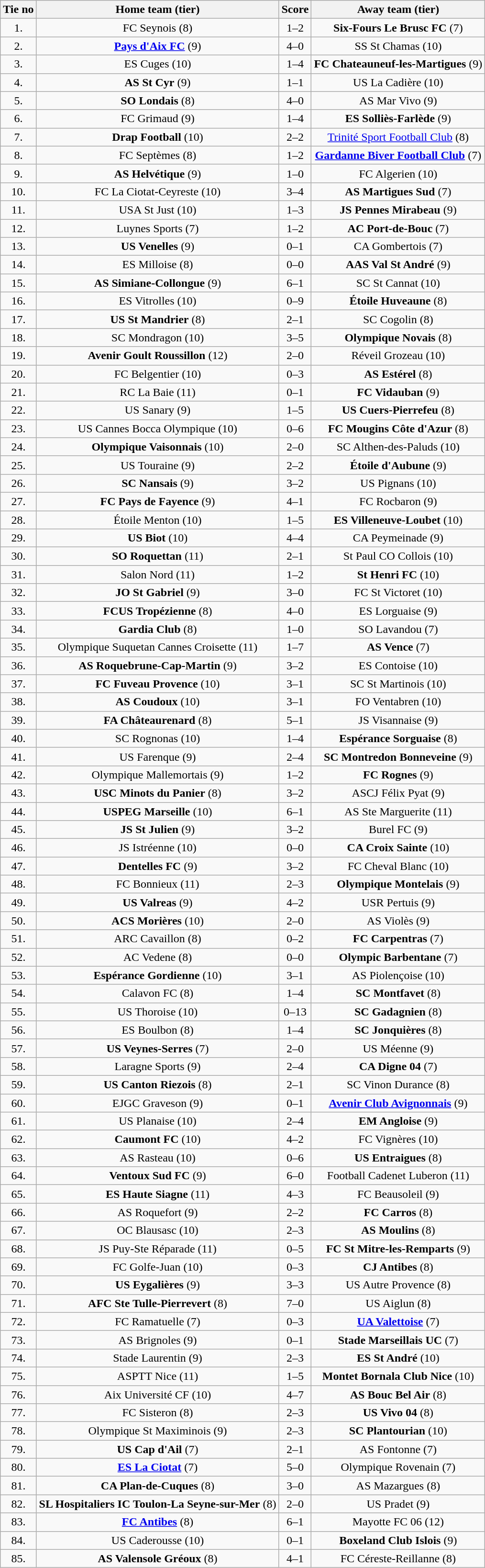<table class="wikitable" style="text-align: center">
<tr>
<th>Tie no</th>
<th>Home team (tier)</th>
<th>Score</th>
<th>Away team (tier)</th>
</tr>
<tr>
<td>1.</td>
<td>FC Seynois (8)</td>
<td>1–2</td>
<td><strong>Six-Fours Le Brusc FC</strong> (7)</td>
</tr>
<tr>
<td>2.</td>
<td><strong><a href='#'>Pays d'Aix FC</a></strong> (9)</td>
<td>4–0</td>
<td>SS St Chamas (10)</td>
</tr>
<tr>
<td>3.</td>
<td>ES Cuges (10)</td>
<td>1–4</td>
<td><strong>FC Chateauneuf-les-Martigues</strong> (9)</td>
</tr>
<tr>
<td>4.</td>
<td><strong>AS St Cyr</strong> (9)</td>
<td>1–1 </td>
<td>US La Cadière (10)</td>
</tr>
<tr>
<td>5.</td>
<td><strong>SO Londais</strong> (8)</td>
<td>4–0</td>
<td>AS Mar Vivo (9)</td>
</tr>
<tr>
<td>6.</td>
<td>FC Grimaud (9)</td>
<td>1–4</td>
<td><strong>ES Solliès-Farlède</strong> (9)</td>
</tr>
<tr>
<td>7.</td>
<td><strong>Drap Football</strong> (10)</td>
<td>2–2 </td>
<td><a href='#'>Trinité Sport Football Club</a> (8)</td>
</tr>
<tr>
<td>8.</td>
<td>FC Septèmes (8)</td>
<td>1–2</td>
<td><strong><a href='#'>Gardanne Biver Football Club</a></strong> (7)</td>
</tr>
<tr>
<td>9.</td>
<td><strong>AS Helvétique</strong> (9)</td>
<td>1–0 </td>
<td>FC Algerien (10)</td>
</tr>
<tr>
<td>10.</td>
<td>FC La Ciotat-Ceyreste (10)</td>
<td>3–4</td>
<td><strong>AS Martigues Sud</strong> (7)</td>
</tr>
<tr>
<td>11.</td>
<td>USA St Just (10)</td>
<td>1–3</td>
<td><strong>JS Pennes Mirabeau</strong> (9)</td>
</tr>
<tr>
<td>12.</td>
<td>Luynes Sports (7)</td>
<td>1–2</td>
<td><strong>AC Port-de-Bouc</strong> (7)</td>
</tr>
<tr>
<td>13.</td>
<td><strong>US Venelles</strong> (9)</td>
<td>0–1</td>
<td>CA Gombertois (7)</td>
</tr>
<tr>
<td>14.</td>
<td>ES Milloise (8)</td>
<td>0–0 </td>
<td><strong>AAS Val St André</strong> (9)</td>
</tr>
<tr>
<td>15.</td>
<td><strong>AS Simiane-Collongue</strong> (9)</td>
<td>6–1</td>
<td>SC St Cannat (10)</td>
</tr>
<tr>
<td>16.</td>
<td>ES Vitrolles (10)</td>
<td>0–9</td>
<td><strong>Étoile Huveaune</strong> (8)</td>
</tr>
<tr>
<td>17.</td>
<td><strong>US St Mandrier</strong> (8)</td>
<td>2–1</td>
<td>SC Cogolin (8)</td>
</tr>
<tr>
<td>18.</td>
<td>SC Mondragon (10)</td>
<td>3–5</td>
<td><strong>Olympique Novais</strong> (8)</td>
</tr>
<tr>
<td>19.</td>
<td><strong>Avenir Goult Roussillon</strong> (12)</td>
<td>2–0</td>
<td>Réveil Grozeau (10)</td>
</tr>
<tr>
<td>20.</td>
<td>FC Belgentier (10)</td>
<td>0–3</td>
<td><strong>AS Estérel</strong> (8)</td>
</tr>
<tr>
<td>21.</td>
<td>RC La Baie (11)</td>
<td>0–1</td>
<td><strong>FC Vidauban</strong> (9)</td>
</tr>
<tr>
<td>22.</td>
<td>US Sanary (9)</td>
<td>1–5</td>
<td><strong>US Cuers-Pierrefeu</strong> (8)</td>
</tr>
<tr>
<td>23.</td>
<td>US Cannes Bocca Olympique (10)</td>
<td>0–6</td>
<td><strong>FC Mougins Côte d'Azur</strong> (8)</td>
</tr>
<tr>
<td>24.</td>
<td><strong>Olympique Vaisonnais</strong> (10)</td>
<td>2–0</td>
<td>SC Althen-des-Paluds (10)</td>
</tr>
<tr>
<td>25.</td>
<td>US Touraine (9)</td>
<td>2–2 </td>
<td><strong>Étoile d'Aubune</strong> (9)</td>
</tr>
<tr>
<td>26.</td>
<td><strong>SC Nansais</strong> (9)</td>
<td>3–2</td>
<td>US Pignans (10)</td>
</tr>
<tr>
<td>27.</td>
<td><strong>FC Pays de Fayence</strong> (9)</td>
<td>4–1</td>
<td>FC Rocbaron (9)</td>
</tr>
<tr>
<td>28.</td>
<td>Étoile Menton (10)</td>
<td>1–5</td>
<td><strong>ES Villeneuve-Loubet</strong> (10)</td>
</tr>
<tr>
<td>29.</td>
<td><strong>US Biot</strong> (10)</td>
<td>4–4 </td>
<td>CA Peymeinade (9)</td>
</tr>
<tr>
<td>30.</td>
<td><strong>SO Roquettan</strong> (11)</td>
<td>2–1</td>
<td>St Paul CO Collois (10)</td>
</tr>
<tr>
<td>31.</td>
<td>Salon Nord (11)</td>
<td>1–2</td>
<td><strong>St Henri FC</strong> (10)</td>
</tr>
<tr>
<td>32.</td>
<td><strong>JO St Gabriel</strong> (9)</td>
<td>3–0</td>
<td>FC St Victoret (10)</td>
</tr>
<tr>
<td>33.</td>
<td><strong>FCUS Tropézienne</strong> (8)</td>
<td>4–0</td>
<td>ES Lorguaise (9)</td>
</tr>
<tr>
<td>34.</td>
<td><strong>Gardia Club</strong> (8)</td>
<td>1–0</td>
<td>SO Lavandou (7)</td>
</tr>
<tr>
<td>35.</td>
<td>Olympique Suquetan Cannes Croisette (11)</td>
<td>1–7</td>
<td><strong>AS Vence</strong> (7)</td>
</tr>
<tr>
<td>36.</td>
<td><strong>AS Roquebrune-Cap-Martin</strong> (9)</td>
<td>3–2 </td>
<td>ES Contoise (10)</td>
</tr>
<tr>
<td>37.</td>
<td><strong>FC Fuveau Provence</strong> (10)</td>
<td>3–1</td>
<td>SC St Martinois (10)</td>
</tr>
<tr>
<td>38.</td>
<td><strong>AS Coudoux</strong> (10)</td>
<td>3–1</td>
<td>FO Ventabren (10)</td>
</tr>
<tr>
<td>39.</td>
<td><strong>FA Châteaurenard</strong> (8)</td>
<td>5–1</td>
<td>JS Visannaise (9)</td>
</tr>
<tr>
<td>40.</td>
<td>SC Rognonas (10)</td>
<td>1–4</td>
<td><strong>Espérance Sorguaise</strong> (8)</td>
</tr>
<tr>
<td>41.</td>
<td>US Farenque (9)</td>
<td>2–4</td>
<td><strong>SC Montredon Bonneveine</strong> (9)</td>
</tr>
<tr>
<td>42.</td>
<td>Olympique Mallemortais (9)</td>
<td>1–2</td>
<td><strong>FC Rognes</strong> (9)</td>
</tr>
<tr>
<td>43.</td>
<td><strong>USC Minots du Panier</strong> (8)</td>
<td>3–2</td>
<td>ASCJ Félix Pyat (9)</td>
</tr>
<tr>
<td>44.</td>
<td><strong>USPEG Marseille</strong> (10)</td>
<td>6–1</td>
<td>AS Ste Marguerite (11)</td>
</tr>
<tr>
<td>45.</td>
<td><strong>JS St Julien</strong> (9)</td>
<td>3–2</td>
<td>Burel FC (9)</td>
</tr>
<tr>
<td>46.</td>
<td>JS Istréenne (10)</td>
<td>0–0 </td>
<td><strong>CA Croix Sainte</strong> (10)</td>
</tr>
<tr>
<td>47.</td>
<td><strong>Dentelles FC</strong> (9)</td>
<td>3–2 </td>
<td>FC Cheval Blanc (10)</td>
</tr>
<tr>
<td>48.</td>
<td>FC Bonnieux (11)</td>
<td>2–3 </td>
<td><strong>Olympique Montelais</strong> (9)</td>
</tr>
<tr>
<td>49.</td>
<td><strong>US Valreas</strong> (9)</td>
<td>4–2</td>
<td>USR Pertuis (9)</td>
</tr>
<tr>
<td>50.</td>
<td><strong>ACS Morières</strong> (10)</td>
<td>2–0</td>
<td>AS Violès (9)</td>
</tr>
<tr>
<td>51.</td>
<td>ARC Cavaillon (8)</td>
<td>0–2 </td>
<td><strong>FC Carpentras</strong> (7)</td>
</tr>
<tr>
<td>52.</td>
<td>AC Vedene (8)</td>
<td>0–0 </td>
<td><strong>Olympic Barbentane</strong> (7)</td>
</tr>
<tr>
<td>53.</td>
<td><strong>Espérance Gordienne</strong> (10)</td>
<td>3–1</td>
<td>AS Piolençoise (10)</td>
</tr>
<tr>
<td>54.</td>
<td>Calavon FC (8)</td>
<td>1–4</td>
<td><strong>SC Montfavet</strong> (8)</td>
</tr>
<tr>
<td>55.</td>
<td>US Thoroise (10)</td>
<td>0–13</td>
<td><strong>SC Gadagnien</strong> (8)</td>
</tr>
<tr>
<td>56.</td>
<td>ES Boulbon (8)</td>
<td>1–4</td>
<td><strong>SC Jonquières</strong> (8)</td>
</tr>
<tr>
<td>57.</td>
<td><strong>US Veynes-Serres</strong> (7)</td>
<td>2–0</td>
<td>US Méenne (9)</td>
</tr>
<tr>
<td>58.</td>
<td>Laragne Sports (9)</td>
<td>2–4</td>
<td><strong>CA Digne 04</strong> (7)</td>
</tr>
<tr>
<td>59.</td>
<td><strong>US Canton Riezois</strong> (8)</td>
<td>2–1</td>
<td>SC Vinon Durance (8)</td>
</tr>
<tr>
<td>60.</td>
<td>EJGC Graveson (9)</td>
<td>0–1 </td>
<td><strong><a href='#'>Avenir Club Avignonnais</a></strong> (9)</td>
</tr>
<tr>
<td>61.</td>
<td>US Planaise (10)</td>
<td>2–4</td>
<td><strong>EM Angloise</strong> (9)</td>
</tr>
<tr>
<td>62.</td>
<td><strong>Caumont FC</strong> (10)</td>
<td>4–2</td>
<td>FC Vignères (10)</td>
</tr>
<tr>
<td>63.</td>
<td>AS Rasteau (10)</td>
<td>0–6</td>
<td><strong>US Entraigues</strong> (8)</td>
</tr>
<tr>
<td>64.</td>
<td><strong>Ventoux Sud FC</strong> (9)</td>
<td>6–0</td>
<td>Football Cadenet Luberon (11)</td>
</tr>
<tr>
<td>65.</td>
<td><strong>ES Haute Siagne</strong> (11)</td>
<td>4–3</td>
<td>FC Beausoleil (9)</td>
</tr>
<tr>
<td>66.</td>
<td>AS Roquefort (9)</td>
<td>2–2 </td>
<td><strong>FC Carros</strong> (8)</td>
</tr>
<tr>
<td>67.</td>
<td>OC Blausasc (10)</td>
<td>2–3</td>
<td><strong>AS Moulins</strong> (8)</td>
</tr>
<tr>
<td>68.</td>
<td>JS Puy-Ste Réparade (11)</td>
<td>0–5</td>
<td><strong>FC St Mitre-les-Remparts</strong> (9)</td>
</tr>
<tr>
<td>69.</td>
<td>FC Golfe-Juan (10)</td>
<td>0–3</td>
<td><strong>CJ Antibes</strong> (8)</td>
</tr>
<tr>
<td>70.</td>
<td><strong>US Eygalières</strong> (9)</td>
<td>3–3 </td>
<td>US Autre Provence (8)</td>
</tr>
<tr>
<td>71.</td>
<td><strong>AFC Ste Tulle-Pierrevert</strong> (8)</td>
<td>7–0</td>
<td>US Aiglun (8)</td>
</tr>
<tr>
<td>72.</td>
<td>FC Ramatuelle (7)</td>
<td>0–3</td>
<td><strong><a href='#'>UA Valettoise</a></strong> (7)</td>
</tr>
<tr>
<td>73.</td>
<td>AS Brignoles (9)</td>
<td>0–1 </td>
<td><strong>Stade Marseillais UC</strong> (7)</td>
</tr>
<tr>
<td>74.</td>
<td>Stade Laurentin (9)</td>
<td>2–3</td>
<td><strong>ES St André</strong> (10)</td>
</tr>
<tr>
<td>75.</td>
<td>ASPTT Nice (11)</td>
<td>1–5</td>
<td><strong>Montet Bornala Club Nice</strong> (10)</td>
</tr>
<tr>
<td>76.</td>
<td>Aix Université CF (10)</td>
<td>4–7</td>
<td><strong>AS Bouc Bel Air</strong> (8)</td>
</tr>
<tr>
<td>77.</td>
<td>FC Sisteron (8)</td>
<td>2–3</td>
<td><strong>US Vivo 04</strong> (8)</td>
</tr>
<tr>
<td>78.</td>
<td>Olympique St Maximinois (9)</td>
<td>2–3</td>
<td><strong>SC Plantourian</strong> (10)</td>
</tr>
<tr>
<td>79.</td>
<td><strong>US Cap d'Ail</strong> (7)</td>
<td>2–1</td>
<td>AS Fontonne (7)</td>
</tr>
<tr>
<td>80.</td>
<td><strong><a href='#'>ES La Ciotat</a></strong> (7)</td>
<td>5–0</td>
<td>Olympique Rovenain (7)</td>
</tr>
<tr>
<td>81.</td>
<td><strong>CA Plan-de-Cuques</strong> (8)</td>
<td>3–0</td>
<td>AS Mazargues (8)</td>
</tr>
<tr>
<td>82.</td>
<td><strong>SL Hospitaliers IC Toulon-La Seyne-sur-Mer</strong> (8)</td>
<td>2–0</td>
<td>US Pradet (9)</td>
</tr>
<tr>
<td>83.</td>
<td><strong><a href='#'>FC Antibes</a></strong> (8)</td>
<td>6–1</td>
<td>Mayotte FC 06 (12)</td>
</tr>
<tr>
<td>84.</td>
<td>US Caderousse (10)</td>
<td>0–1 </td>
<td><strong>Boxeland Club Islois</strong> (9)</td>
</tr>
<tr>
<td>85.</td>
<td><strong>AS Valensole Gréoux</strong> (8)</td>
<td>4–1</td>
<td>FC Céreste-Reillanne (8)</td>
</tr>
</table>
